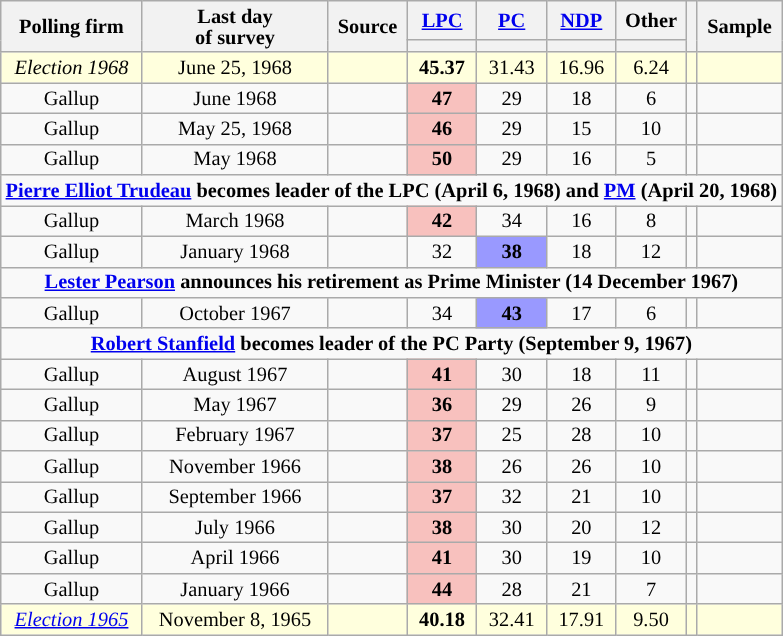<table class="wikitable sortable" style="text-align:center;font-size:85%;line-height:14px;" align="center">
<tr>
<th rowspan="2">Polling firm</th>
<th rowspan="2">Last day <br>of survey</th>
<th rowspan="2">Source</th>
<th class="unsortable" style="width:40px;"><a href='#'>LPC</a></th>
<th class="unsortable" style="width:40px;"><a href='#'>PC</a></th>
<th class="unsortable" style="width:40px;"><a href='#'>NDP</a></th>
<th class="unsortable" style="width:40px;">Other</th>
<th rowspan="2"></th>
<th rowspan="2">Sample</th>
</tr>
<tr style="line-height:5px;">
<th style="background:"></th>
<th style="background:"></th>
<th style="background:"></th>
<th style="background:"></th>
</tr>
<tr>
<td style="background:#ffd;"><em>Election 1968</em></td>
<td style="background:#ffd;">June 25, 1968</td>
<td style="background:#ffd;"></td>
<td style="background:#ffd;"><strong>45.37</strong></td>
<td style="background:#ffd;">31.43</td>
<td style="background:#ffd;">16.96</td>
<td style="background:#ffd;">6.24</td>
<td style="background:#ffd;"></td>
<td style="background:#ffd;"></td>
</tr>
<tr>
<td>Gallup</td>
<td>June 1968</td>
<td></td>
<td style='background:#F8C1BE'><strong>47</strong></td>
<td>29</td>
<td>18</td>
<td>6</td>
<td></td>
<td></td>
</tr>
<tr>
<td>Gallup</td>
<td>May 25, 1968</td>
<td></td>
<td style='background:#F8C1BE'><strong>46</strong></td>
<td>29</td>
<td>15</td>
<td>10</td>
<td></td>
<td></td>
</tr>
<tr>
<td>Gallup</td>
<td>May 1968</td>
<td></td>
<td style='background:#F8C1BE'><strong>50</strong></td>
<td>29</td>
<td>16</td>
<td>5</td>
<td></td>
<td></td>
</tr>
<tr>
<td colspan="9"><strong><a href='#'>Pierre Elliot Trudeau</a> becomes leader of the LPC (April 6, 1968) and <a href='#'>PM</a> (April 20, 1968)</strong></td>
</tr>
<tr>
<td>Gallup</td>
<td>March 1968</td>
<td></td>
<td style='background:#F8C1BE'><strong>42</strong></td>
<td>34</td>
<td>16</td>
<td>8</td>
<td></td>
<td></td>
</tr>
<tr>
<td>Gallup</td>
<td>January 1968</td>
<td></td>
<td>32</td>
<td style='background:#9999FF'><strong>38</strong></td>
<td>18</td>
<td>12</td>
<td></td>
<td></td>
</tr>
<tr>
<td colspan="9"><strong><a href='#'>Lester Pearson</a> announces his retirement as Prime Minister (14 December 1967)</strong></td>
</tr>
<tr>
<td>Gallup</td>
<td>October 1967</td>
<td></td>
<td>34</td>
<td style='background:#9999FF'><strong>43</strong></td>
<td>17</td>
<td>6</td>
<td></td>
<td></td>
</tr>
<tr>
<td colspan="9"><strong><a href='#'>Robert Stanfield</a> becomes leader of the PC Party (September 9, 1967)</strong></td>
</tr>
<tr>
<td>Gallup</td>
<td>August 1967</td>
<td></td>
<td style='background:#F8C1BE'><strong>41</strong></td>
<td>30</td>
<td>18</td>
<td>11</td>
<td></td>
<td></td>
</tr>
<tr>
<td>Gallup</td>
<td>May 1967</td>
<td></td>
<td style='background:#F8C1BE'><strong>36</strong></td>
<td>29</td>
<td>26</td>
<td>9</td>
<td></td>
<td></td>
</tr>
<tr>
<td>Gallup</td>
<td>February 1967</td>
<td></td>
<td style='background:#F8C1BE'><strong>37</strong></td>
<td>25</td>
<td>28</td>
<td>10</td>
<td></td>
<td></td>
</tr>
<tr>
<td>Gallup</td>
<td>November 1966</td>
<td></td>
<td style='background:#F8C1BE'><strong>38</strong></td>
<td>26</td>
<td>26</td>
<td>10</td>
<td></td>
<td></td>
</tr>
<tr>
<td>Gallup</td>
<td>September 1966</td>
<td></td>
<td style='background:#F8C1BE'><strong>37</strong></td>
<td>32</td>
<td>21</td>
<td>10</td>
<td></td>
<td></td>
</tr>
<tr>
<td>Gallup</td>
<td>July 1966</td>
<td></td>
<td style='background:#F8C1BE'><strong>38</strong></td>
<td>30</td>
<td>20</td>
<td>12</td>
<td></td>
<td></td>
</tr>
<tr>
<td>Gallup</td>
<td>April 1966</td>
<td></td>
<td style='background:#F8C1BE'><strong>41</strong></td>
<td>30</td>
<td>19</td>
<td>10</td>
<td></td>
<td></td>
</tr>
<tr>
<td>Gallup</td>
<td>January 1966</td>
<td></td>
<td style='background:#F8C1BE'><strong>44</strong></td>
<td>28</td>
<td>21</td>
<td>7</td>
<td></td>
<td></td>
</tr>
<tr>
<td style="background:#ffd;"><em><a href='#'>Election 1965</a></em></td>
<td style="background:#ffd;">November 8, 1965</td>
<td style="background:#ffd;"></td>
<td style="background:#ffd;"><strong>40.18</strong></td>
<td style="background:#ffd;">32.41</td>
<td style="background:#ffd;">17.91</td>
<td style="background:#ffd;">9.50</td>
<td style="background:#ffd;"></td>
<td style="background:#ffd;"></td>
</tr>
</table>
